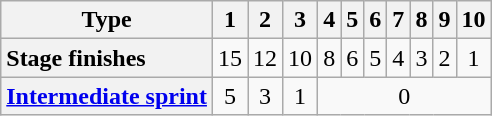<table class="wikitable plainrowheaders floatright" style="text-align: center;">
<tr>
<th scope="col">Type</th>
<th scope="col">1</th>
<th scope="col">2</th>
<th scope="col">3</th>
<th scope="col">4</th>
<th scope="col">5</th>
<th scope="col">6</th>
<th scope="col">7</th>
<th scope="col">8</th>
<th scope="col">9</th>
<th scope="col">10</th>
</tr>
<tr>
<th scope="row" style="text-align:left;">Stage finishes</th>
<td>15</td>
<td>12</td>
<td>10</td>
<td>8</td>
<td>6</td>
<td>5</td>
<td>4</td>
<td>3</td>
<td>2</td>
<td>1</td>
</tr>
<tr>
<th scope="row" style="text-align:left;"> <a href='#'>Intermediate sprint</a></th>
<td>5</td>
<td>3</td>
<td>1</td>
<td colspan="7">0</td>
</tr>
</table>
